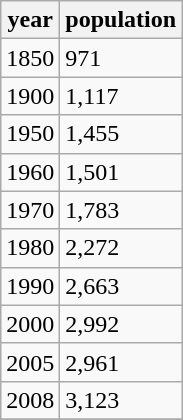<table class="wikitable">
<tr>
<th>year</th>
<th>population</th>
</tr>
<tr>
<td>1850</td>
<td>971</td>
</tr>
<tr>
<td>1900</td>
<td>1,117</td>
</tr>
<tr>
<td>1950</td>
<td>1,455</td>
</tr>
<tr>
<td>1960</td>
<td>1,501</td>
</tr>
<tr>
<td>1970</td>
<td>1,783</td>
</tr>
<tr>
<td>1980</td>
<td>2,272</td>
</tr>
<tr>
<td>1990</td>
<td>2,663</td>
</tr>
<tr>
<td>2000</td>
<td>2,992</td>
</tr>
<tr>
<td>2005</td>
<td>2,961</td>
</tr>
<tr>
<td>2008</td>
<td>3,123</td>
</tr>
<tr>
</tr>
</table>
